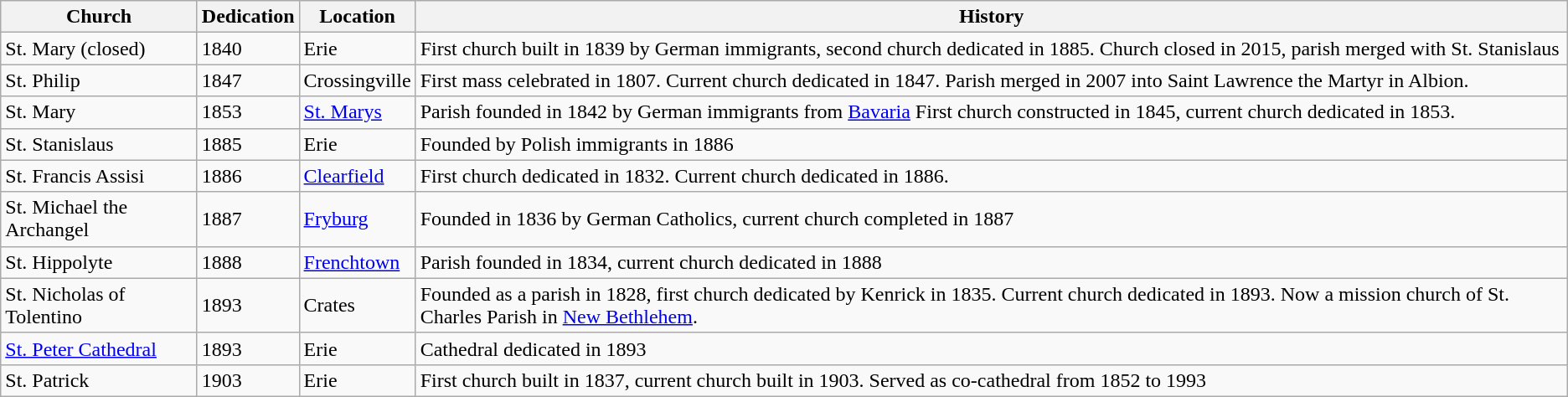<table class="wikitable">
<tr>
<th>Church</th>
<th>Dedication</th>
<th>Location</th>
<th>History</th>
</tr>
<tr>
<td>St. Mary (closed)</td>
<td>1840</td>
<td>Erie</td>
<td>First church built in 1839 by German immigrants, second church dedicated in 1885. Church closed in 2015, parish merged with St. Stanislaus</td>
</tr>
<tr>
<td>St. Philip</td>
<td>1847</td>
<td>Crossingville</td>
<td>First mass celebrated in 1807. Current church dedicated in 1847. Parish merged in 2007 into Saint Lawrence the Martyr in Albion.</td>
</tr>
<tr>
<td>St. Mary</td>
<td>1853</td>
<td><a href='#'>St. Marys</a></td>
<td>Parish founded in 1842 by German immigrants from <a href='#'>Bavaria</a> First church constructed in 1845, current church dedicated in 1853.</td>
</tr>
<tr>
<td>St. Stanislaus</td>
<td>1885</td>
<td>Erie</td>
<td>Founded by Polish immigrants in 1886</td>
</tr>
<tr>
<td>St. Francis Assisi</td>
<td>1886</td>
<td><a href='#'>Clearfield</a></td>
<td>First church dedicated in 1832. Current church dedicated in 1886.</td>
</tr>
<tr>
<td>St. Michael the Archangel</td>
<td>1887</td>
<td><a href='#'>Fryburg</a></td>
<td>Founded in 1836 by German Catholics, current church completed in 1887</td>
</tr>
<tr>
<td>St. Hippolyte</td>
<td>1888</td>
<td><a href='#'>Frenchtown</a></td>
<td>Parish founded in 1834, current church dedicated in 1888</td>
</tr>
<tr>
<td>St. Nicholas of Tolentino</td>
<td>1893</td>
<td>Crates</td>
<td>Founded as a parish in 1828, first church dedicated by Kenrick in 1835. Current church dedicated in 1893. Now a mission church of St. Charles Parish in <a href='#'>New Bethlehem</a>.</td>
</tr>
<tr>
<td><a href='#'>St. Peter Cathedral</a></td>
<td>1893</td>
<td>Erie</td>
<td>Cathedral dedicated in 1893</td>
</tr>
<tr>
<td>St. Patrick</td>
<td>1903</td>
<td>Erie</td>
<td>First church built in 1837, current church built in 1903. Served as co-cathedral from 1852 to 1993</td>
</tr>
</table>
